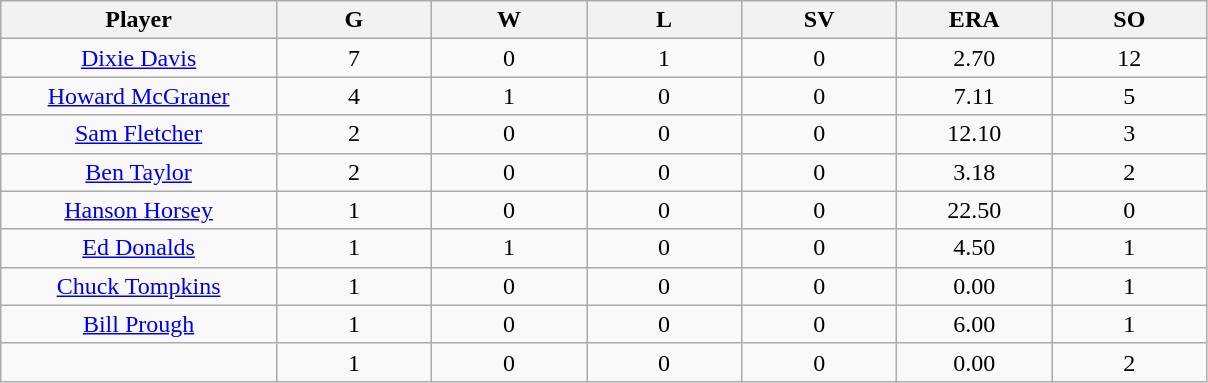<table class="wikitable sortable">
<tr>
<th bgcolor="#DDDDFF" width="16%">Player</th>
<th bgcolor="#DDDDFF" width="9%">G</th>
<th bgcolor="#DDDDFF" width="9%">W</th>
<th bgcolor="#DDDDFF" width="9%">L</th>
<th bgcolor="#DDDDFF" width="9%">SV</th>
<th bgcolor="#DDDDFF" width="9%">ERA</th>
<th bgcolor="#DDDDFF" width="9%">SO</th>
</tr>
<tr align="center">
<td><a href='#'>Dixie Davis</a></td>
<td>7</td>
<td>0</td>
<td>1</td>
<td>0</td>
<td>2.70</td>
<td>12</td>
</tr>
<tr align=center>
<td><a href='#'>Howard McGraner</a></td>
<td>4</td>
<td>1</td>
<td>0</td>
<td>0</td>
<td>7.11</td>
<td>5</td>
</tr>
<tr align=center>
<td><a href='#'>Sam Fletcher</a></td>
<td>2</td>
<td>0</td>
<td>0</td>
<td>0</td>
<td>12.10</td>
<td>3</td>
</tr>
<tr align=center>
<td><a href='#'>Ben Taylor</a></td>
<td>2</td>
<td>0</td>
<td>0</td>
<td>0</td>
<td>3.18</td>
<td>2</td>
</tr>
<tr align=center>
<td><a href='#'>Hanson Horsey</a></td>
<td>1</td>
<td>0</td>
<td>0</td>
<td>0</td>
<td>22.50</td>
<td>0</td>
</tr>
<tr align=center>
<td><a href='#'>Ed Donalds</a></td>
<td>1</td>
<td>1</td>
<td>0</td>
<td>0</td>
<td>4.50</td>
<td>1</td>
</tr>
<tr align=center>
<td><a href='#'>Chuck Tompkins</a></td>
<td>1</td>
<td>0</td>
<td>0</td>
<td>0</td>
<td>0.00</td>
<td>1</td>
</tr>
<tr align=center>
<td><a href='#'>Bill Prough</a></td>
<td>1</td>
<td>0</td>
<td>0</td>
<td>0</td>
<td>6.00</td>
<td>1</td>
</tr>
<tr align=center>
<td></td>
<td>1</td>
<td>0</td>
<td>0</td>
<td>0</td>
<td>0.00</td>
<td>2</td>
</tr>
</table>
